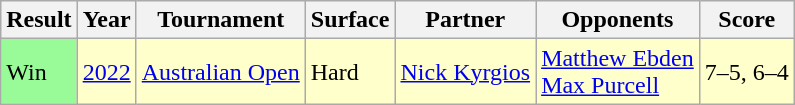<table class="wikitable">
<tr>
<th>Result</th>
<th>Year</th>
<th>Tournament</th>
<th>Surface</th>
<th>Partner</th>
<th>Opponents</th>
<th class=unsortable>Score</th>
</tr>
<tr style="background:#ffc;">
<td bgcolor=98fb98>Win</td>
<td><a href='#'>2022</a></td>
<td><a href='#'>Australian Open</a></td>
<td>Hard</td>
<td> <a href='#'>Nick Kyrgios</a></td>
<td> <a href='#'>Matthew Ebden</a> <br> <a href='#'>Max Purcell</a></td>
<td>7–5, 6–4</td>
</tr>
</table>
